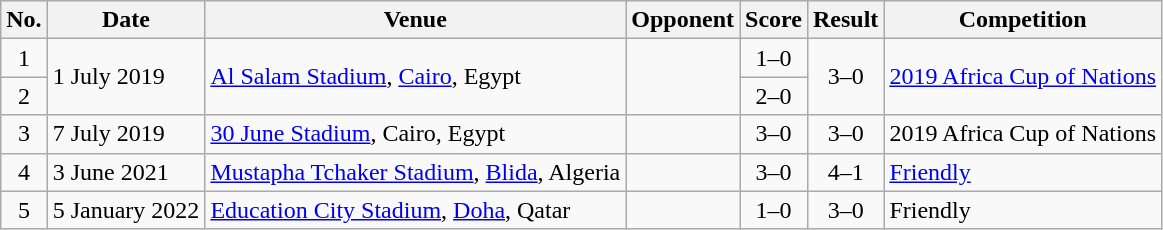<table class="wikitable sortable">
<tr>
<th scope="col">No.</th>
<th scope="col">Date</th>
<th scope="col">Venue</th>
<th scope="col">Opponent</th>
<th scope="col">Score</th>
<th scope="col">Result</th>
<th scope="col">Competition</th>
</tr>
<tr>
<td style="text-align:center">1</td>
<td rowspan="2">1 July 2019</td>
<td rowspan="2"><a href='#'>Al Salam Stadium</a>, <a href='#'>Cairo</a>, Egypt</td>
<td rowspan="2"></td>
<td style="text-align:center">1–0</td>
<td rowspan="2" style="text-align:center">3–0</td>
<td rowspan="2"><a href='#'>2019 Africa Cup of Nations</a></td>
</tr>
<tr>
<td style="text-align:center">2</td>
<td style="text-align:center">2–0</td>
</tr>
<tr>
<td style="text-align:center">3</td>
<td>7 July 2019</td>
<td><a href='#'>30 June Stadium</a>, Cairo, Egypt</td>
<td></td>
<td style="text-align:center">3–0</td>
<td style="text-align:center">3–0</td>
<td>2019 Africa Cup of Nations</td>
</tr>
<tr>
<td style="text-align:center">4</td>
<td>3 June 2021</td>
<td><a href='#'>Mustapha Tchaker Stadium</a>, <a href='#'>Blida</a>, Algeria</td>
<td></td>
<td style="text-align:center">3–0</td>
<td style="text-align:center">4–1</td>
<td><a href='#'>Friendly</a></td>
</tr>
<tr>
<td style="text-align:center">5</td>
<td>5 January 2022</td>
<td><a href='#'>Education City Stadium</a>, <a href='#'>Doha</a>, Qatar</td>
<td></td>
<td style="text-align:center">1–0</td>
<td style="text-align:center">3–0</td>
<td>Friendly</td>
</tr>
</table>
